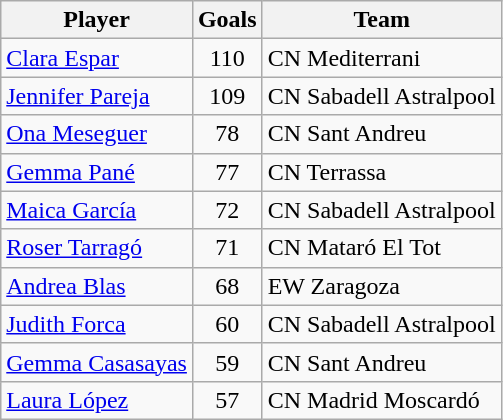<table class="wikitable">
<tr>
<th>Player</th>
<th>Goals</th>
<th>Team</th>
</tr>
<tr>
<td> <a href='#'>Clara Espar</a></td>
<td style="text-align:center;">110</td>
<td>CN Mediterrani</td>
</tr>
<tr>
<td> <a href='#'>Jennifer Pareja</a></td>
<td style="text-align:center;">109</td>
<td>CN Sabadell Astralpool</td>
</tr>
<tr>
<td> <a href='#'>Ona Meseguer</a></td>
<td style="text-align:center;">78</td>
<td>CN Sant Andreu</td>
</tr>
<tr>
<td> <a href='#'>Gemma Pané</a></td>
<td style="text-align:center;">77</td>
<td>CN Terrassa</td>
</tr>
<tr>
<td> <a href='#'>Maica García</a></td>
<td style="text-align:center;">72</td>
<td>CN Sabadell Astralpool</td>
</tr>
<tr>
<td> <a href='#'>Roser Tarragó</a></td>
<td style="text-align:center;">71</td>
<td>CN Mataró El Tot</td>
</tr>
<tr>
<td> <a href='#'>Andrea Blas</a></td>
<td style="text-align:center;">68</td>
<td>EW Zaragoza</td>
</tr>
<tr>
<td> <a href='#'>Judith Forca</a></td>
<td style="text-align:center;">60</td>
<td>CN Sabadell Astralpool</td>
</tr>
<tr>
<td> <a href='#'>Gemma Casasayas</a></td>
<td style="text-align:center;">59</td>
<td>CN Sant Andreu</td>
</tr>
<tr>
<td> <a href='#'>Laura López</a></td>
<td style="text-align:center;">57</td>
<td>CN Madrid Moscardó</td>
</tr>
</table>
